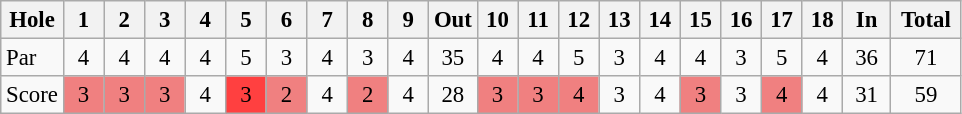<table class=wikitable style="font-size: 95%; text-align:center">
<tr>
<th align="left">Hole</th>
<th style="width:20px">1</th>
<th style="width:20px">2</th>
<th style="width:20px">3</th>
<th style="width:20px">4</th>
<th style="width:20px">5</th>
<th style="width:20px">6</th>
<th style="width:20px">7</th>
<th style="width:20px">8</th>
<th style="width:20px">9</th>
<th style="width:25px">Out</th>
<th style="width:20px">10</th>
<th style="width:20px">11</th>
<th style="width:20px">12</th>
<th style="width:20px">13</th>
<th style="width:20px">14</th>
<th style="width:20px">15</th>
<th style="width:20px">16</th>
<th style="width:20px">17</th>
<th style="width:20px">18</th>
<th style="width:25px">In</th>
<th style="width:40px">Total</th>
</tr>
<tr>
<td align=left>Par</td>
<td>4</td>
<td>4</td>
<td>4</td>
<td>4</td>
<td>5</td>
<td>3</td>
<td>4</td>
<td>3</td>
<td>4</td>
<td>35</td>
<td>4</td>
<td>4</td>
<td>5</td>
<td>3</td>
<td>4</td>
<td>4</td>
<td>3</td>
<td>5</td>
<td>4</td>
<td>36</td>
<td>71</td>
</tr>
<tr>
<td align=left>Score</td>
<td style="background:#f08080;">3</td>
<td style="background:#f08080;">3</td>
<td style="background:#f08080;">3</td>
<td>4</td>
<td style="background:#ff4040;">3</td>
<td style="background:#f08080;">2</td>
<td>4</td>
<td style="background:#f08080;">2</td>
<td>4</td>
<td>28</td>
<td style="background:#f08080;">3</td>
<td style="background:#f08080;">3</td>
<td style="background:#f08080;">4</td>
<td>3</td>
<td>4</td>
<td style="background:#f08080;">3</td>
<td>3</td>
<td style="background:#f08080;">4</td>
<td>4</td>
<td>31</td>
<td>59</td>
</tr>
</table>
